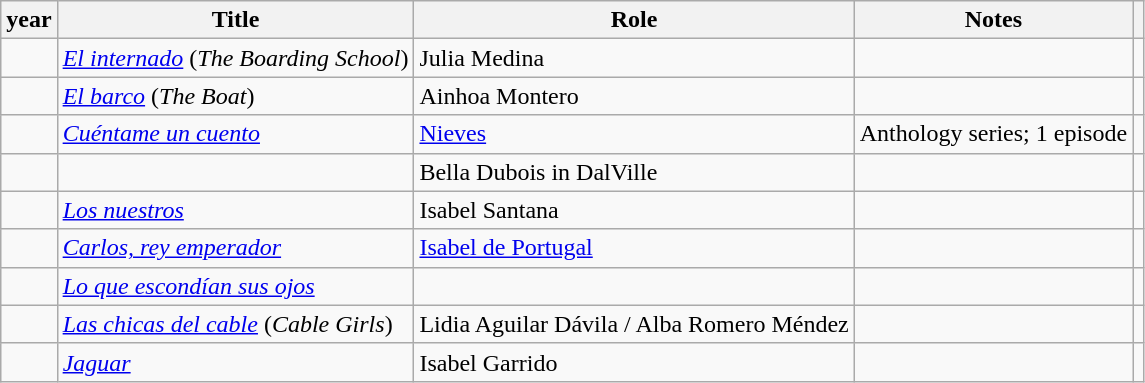<table class="wikitable sortable">
<tr>
<th>year</th>
<th>Title</th>
<th>Role</th>
<th>Notes</th>
<th></th>
</tr>
<tr>
<td></td>
<td><em><a href='#'>El internado</a></em> (<em>The Boarding School</em>)</td>
<td>Julia Medina</td>
<td></td>
</tr>
<tr>
<td></td>
<td><em><a href='#'>El barco</a></em> (<em>The Boat</em>)</td>
<td>Ainhoa Montero</td>
<td></td>
<td></td>
</tr>
<tr>
<td></td>
<td><em><a href='#'>Cuéntame un cuento</a></em></td>
<td><a href='#'>Nieves</a></td>
<td>Anthology series; 1 episode</td>
<td></td>
</tr>
<tr>
<td></td>
<td><em></em></td>
<td>Bella Dubois in DalVille</td>
<td></td>
<td></td>
</tr>
<tr>
<td></td>
<td><em><a href='#'>Los nuestros</a></em></td>
<td>Isabel Santana</td>
<td></td>
<td></td>
</tr>
<tr>
<td></td>
<td><em><a href='#'>Carlos, rey emperador</a></em></td>
<td><a href='#'>Isabel de Portugal</a></td>
<td></td>
<td></td>
</tr>
<tr>
<td></td>
<td><em><a href='#'>Lo que escondían sus ojos</a></em></td>
<td></td>
<td></td>
<td></td>
</tr>
<tr>
<td></td>
<td><em><a href='#'>Las chicas del cable</a></em> (<em>Cable Girls</em>)</td>
<td>Lidia Aguilar Dávila / Alba Romero Méndez</td>
<td></td>
<td></td>
</tr>
<tr>
<td></td>
<td><em><a href='#'>Jaguar</a></em></td>
<td>Isabel Garrido</td>
<td></td>
<td></td>
</tr>
</table>
